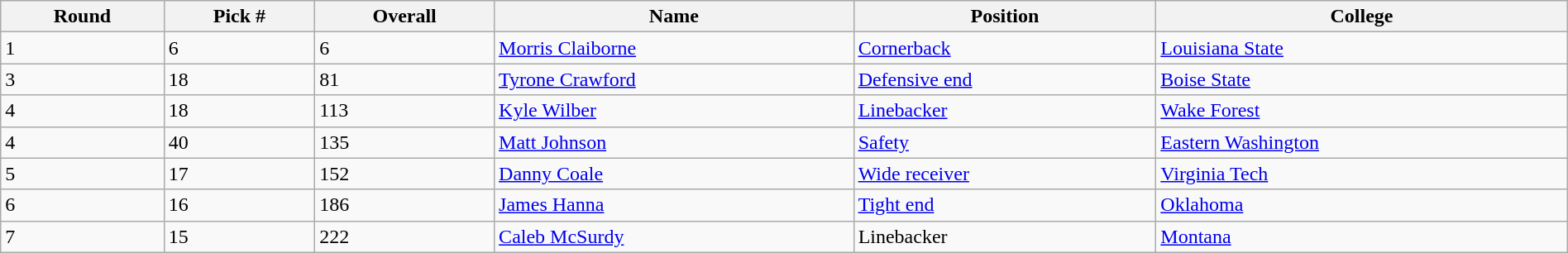<table class="wikitable sortable sortable" style="width: 100%">
<tr>
<th>Round</th>
<th>Pick #</th>
<th>Overall</th>
<th>Name</th>
<th>Position</th>
<th>College</th>
</tr>
<tr>
<td>1</td>
<td>6</td>
<td>6</td>
<td><a href='#'>Morris Claiborne</a></td>
<td><a href='#'>Cornerback</a></td>
<td><a href='#'>Louisiana State</a></td>
</tr>
<tr>
<td>3</td>
<td>18</td>
<td>81</td>
<td><a href='#'>Tyrone Crawford</a></td>
<td><a href='#'>Defensive end</a></td>
<td><a href='#'>Boise State</a></td>
</tr>
<tr>
<td>4</td>
<td>18</td>
<td>113</td>
<td><a href='#'>Kyle Wilber</a></td>
<td><a href='#'>Linebacker</a></td>
<td><a href='#'>Wake Forest</a></td>
</tr>
<tr>
<td>4</td>
<td>40</td>
<td>135</td>
<td><a href='#'>Matt Johnson</a></td>
<td><a href='#'>Safety</a></td>
<td><a href='#'>Eastern Washington</a></td>
</tr>
<tr>
<td>5</td>
<td>17</td>
<td>152</td>
<td><a href='#'>Danny Coale</a></td>
<td><a href='#'>Wide receiver</a></td>
<td><a href='#'>Virginia Tech</a></td>
</tr>
<tr>
<td>6</td>
<td>16</td>
<td>186</td>
<td><a href='#'>James Hanna</a></td>
<td><a href='#'>Tight end</a></td>
<td><a href='#'>Oklahoma</a></td>
</tr>
<tr>
<td>7</td>
<td>15</td>
<td>222</td>
<td><a href='#'>Caleb McSurdy</a></td>
<td>Linebacker</td>
<td><a href='#'>Montana</a></td>
</tr>
</table>
